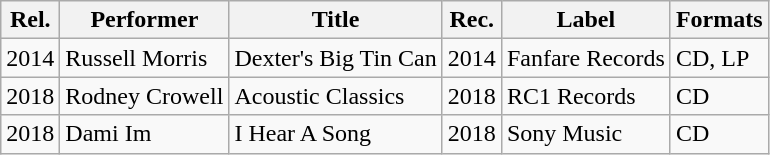<table class="wikitable sortable">
<tr>
<th>Rel.</th>
<th>Performer</th>
<th>Title</th>
<th>Rec.</th>
<th>Label</th>
<th>Formats</th>
</tr>
<tr>
<td>2014</td>
<td>Russell Morris</td>
<td>Dexter's Big Tin Can</td>
<td>2014</td>
<td>Fanfare Records</td>
<td>CD, LP</td>
</tr>
<tr>
<td>2018</td>
<td>Rodney Crowell</td>
<td>Acoustic Classics</td>
<td>2018</td>
<td>RC1 Records</td>
<td>CD</td>
</tr>
<tr>
<td>2018</td>
<td>Dami Im</td>
<td>I Hear A Song</td>
<td>2018</td>
<td>Sony Music</td>
<td>CD</td>
</tr>
</table>
